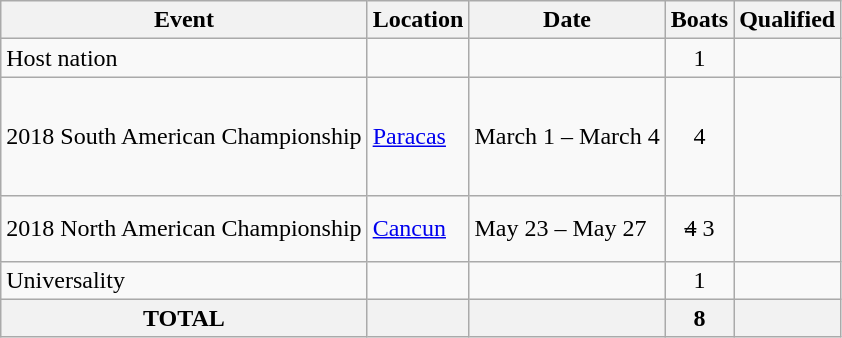<table class="wikitable">
<tr>
<th>Event</th>
<th>Location</th>
<th>Date</th>
<th>Boats</th>
<th>Qualified</th>
</tr>
<tr>
<td>Host nation</td>
<td></td>
<td></td>
<td align="center">1</td>
<td></td>
</tr>
<tr>
<td>2018 South American Championship</td>
<td> <a href='#'>Paracas</a></td>
<td>March 1 – March 4</td>
<td align="center">4</td>
<td><br><br><br><br></td>
</tr>
<tr>
<td>2018 North American Championship</td>
<td> <a href='#'>Cancun</a></td>
<td>May 23 – May 27</td>
<td align="center"><s>4</s> 3</td>
<td><br><br><s></s></td>
</tr>
<tr>
<td>Universality</td>
<td></td>
<td></td>
<td align="center">1</td>
<td></td>
</tr>
<tr>
<th>TOTAL</th>
<th></th>
<th></th>
<th>8</th>
<th></th>
</tr>
</table>
